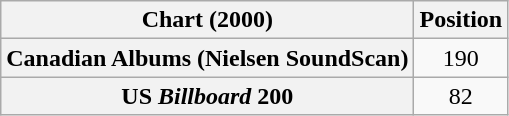<table class="wikitable plainrowheaders sortable">
<tr>
<th scope="col">Chart (2000)</th>
<th scope="col">Position</th>
</tr>
<tr>
<th scope="row">Canadian Albums (Nielsen SoundScan)</th>
<td align="center">190</td>
</tr>
<tr>
<th scope="row">US <em>Billboard</em> 200</th>
<td align="center">82</td>
</tr>
</table>
